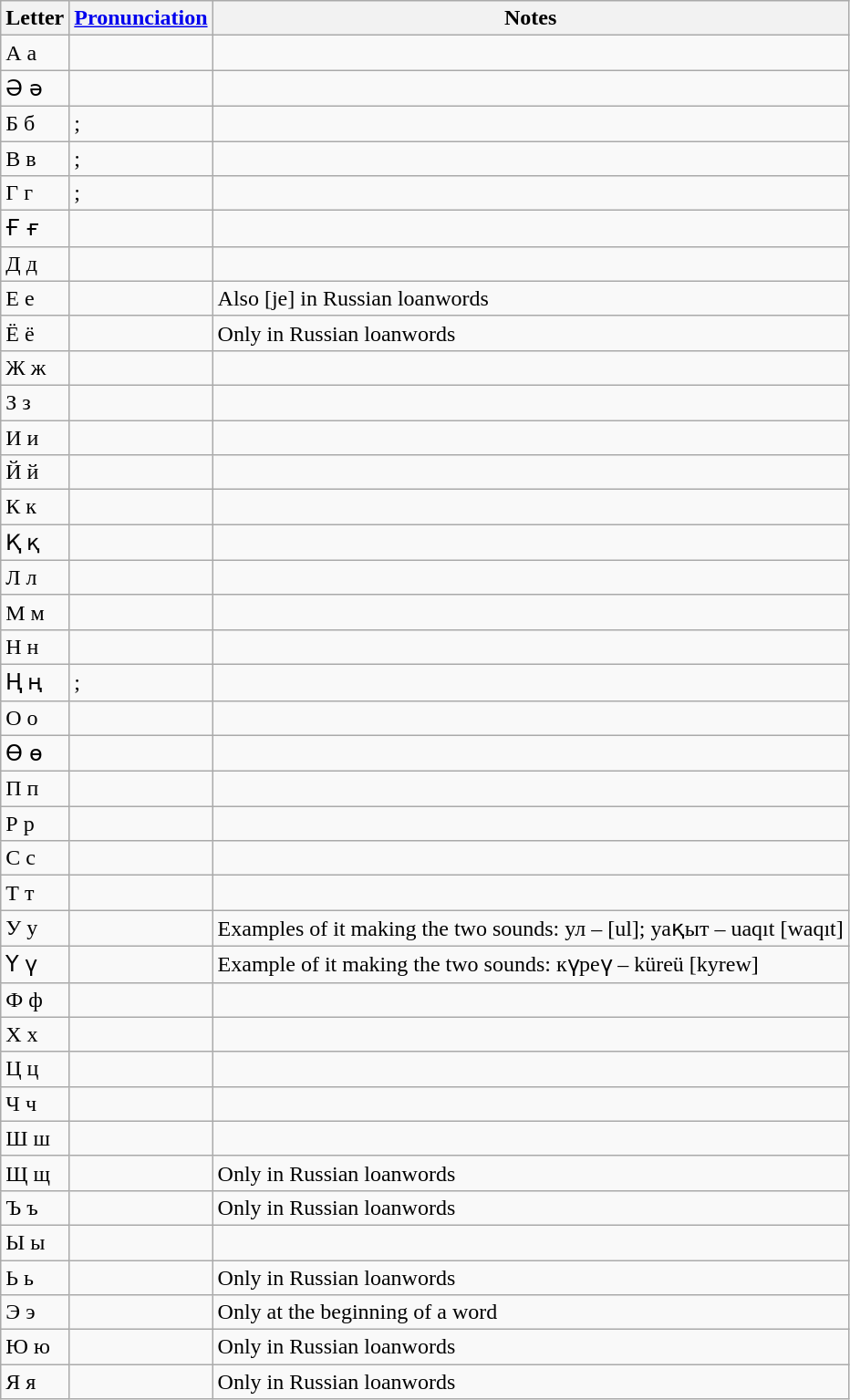<table class="wikitable">
<tr>
<th>Letter</th>
<th><a href='#'>Pronunciation</a></th>
<th>Notes</th>
</tr>
<tr>
<td>А а</td>
<td></td>
<td></td>
</tr>
<tr>
<td>Ә ә</td>
<td></td>
<td></td>
</tr>
<tr>
<td>Б б</td>
<td>; </td>
<td></td>
</tr>
<tr>
<td>В в</td>
<td>; </td>
<td></td>
</tr>
<tr>
<td>Г г</td>
<td>; </td>
<td></td>
</tr>
<tr>
<td>Ғ ғ</td>
<td></td>
<td></td>
</tr>
<tr>
<td>Д д</td>
<td></td>
<td></td>
</tr>
<tr>
<td>Е е</td>
<td></td>
<td>Also [je] in Russian loanwords</td>
</tr>
<tr>
<td>Ё ё</td>
<td></td>
<td>Only in Russian loanwords</td>
</tr>
<tr>
<td>Ж ж</td>
<td></td>
<td></td>
</tr>
<tr>
<td>З з</td>
<td></td>
<td></td>
</tr>
<tr>
<td>И и</td>
<td></td>
<td></td>
</tr>
<tr>
<td>Й й</td>
<td></td>
<td></td>
</tr>
<tr>
<td>К к</td>
<td></td>
<td></td>
</tr>
<tr>
<td>Қ қ</td>
<td></td>
<td></td>
</tr>
<tr>
<td>Л л</td>
<td></td>
<td></td>
</tr>
<tr>
<td>М м</td>
<td></td>
<td></td>
</tr>
<tr>
<td>Н н</td>
<td></td>
<td></td>
</tr>
<tr>
<td>Ң ң</td>
<td>; </td>
<td></td>
</tr>
<tr>
<td>О о</td>
<td></td>
<td></td>
</tr>
<tr>
<td>Ө ө</td>
<td></td>
<td></td>
</tr>
<tr>
<td>П п</td>
<td></td>
<td></td>
</tr>
<tr>
<td>Р р</td>
<td></td>
<td></td>
</tr>
<tr>
<td>С с</td>
<td></td>
<td></td>
</tr>
<tr>
<td>Т т</td>
<td></td>
<td></td>
</tr>
<tr>
<td>У у</td>
<td></td>
<td>Examples of it making the two sounds: ул – [ul]; уақыт – uaqıt [waqıt]</td>
</tr>
<tr>
<td>Ү ү</td>
<td></td>
<td>Example of it making the two sounds: күреү – küreü [kyrew]</td>
</tr>
<tr>
<td>Ф ф</td>
<td></td>
<td></td>
</tr>
<tr>
<td>Х х</td>
<td></td>
<td></td>
</tr>
<tr>
<td>Ц ц</td>
<td></td>
<td></td>
</tr>
<tr>
<td>Ч ч</td>
<td></td>
<td></td>
</tr>
<tr>
<td>Ш ш</td>
<td></td>
<td></td>
</tr>
<tr>
<td>Щ щ</td>
<td></td>
<td>Only in Russian loanwords</td>
</tr>
<tr>
<td>Ъ ъ</td>
<td></td>
<td>Only in Russian loanwords</td>
</tr>
<tr>
<td>Ы ы</td>
<td></td>
<td></td>
</tr>
<tr>
<td>Ь ь</td>
<td></td>
<td>Only in Russian loanwords</td>
</tr>
<tr>
<td>Э э</td>
<td></td>
<td>Only at the beginning of a word</td>
</tr>
<tr>
<td>Ю ю</td>
<td></td>
<td>Only in Russian loanwords</td>
</tr>
<tr>
<td>Я я</td>
<td></td>
<td>Only in Russian loanwords</td>
</tr>
</table>
